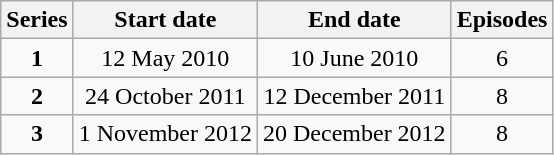<table class="wikitable" style="text-align:center;">
<tr>
<th>Series</th>
<th>Start date</th>
<th>End date</th>
<th>Episodes</th>
</tr>
<tr>
<td><strong>1</strong></td>
<td>12 May 2010</td>
<td>10 June 2010</td>
<td>6</td>
</tr>
<tr>
<td><strong>2</strong></td>
<td>24 October 2011</td>
<td>12 December 2011</td>
<td>8</td>
</tr>
<tr>
<td><strong>3</strong></td>
<td>1 November 2012</td>
<td>20 December 2012</td>
<td>8</td>
</tr>
</table>
